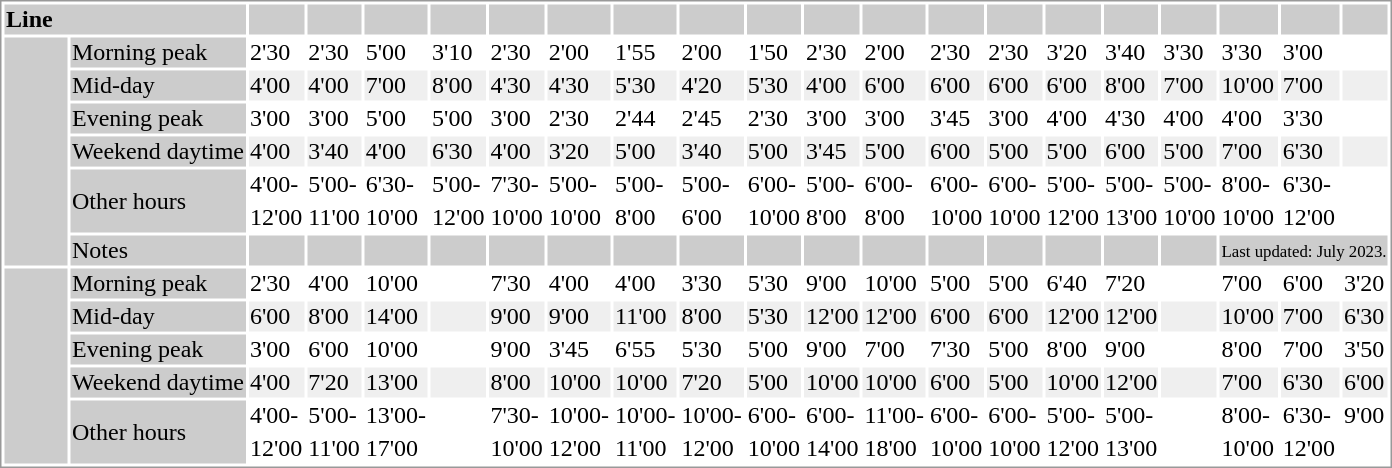<table border=0 style="border:1px solid #999;background-color:white;text-align:left">
<tr bgcolor=#cccccc>
<th colspan="2">Line</th>
<th></th>
<th></th>
<th></th>
<th></th>
<th></th>
<th></th>
<th></th>
<th></th>
<th></th>
<th></th>
<th></th>
<th></th>
<th></th>
<th></th>
<th></th>
<th></th>
<th></th>
<th></th>
<th></th>
</tr>
<tr>
<th rowspan="7" style="width:40px;" bgcolor="#cccccc"></th>
<td bgcolor=#cccccc>Morning peak</td>
<td>2'30</td>
<td>2'30</td>
<td>5'00</td>
<td>3'10</td>
<td>2'30</td>
<td>2'00</td>
<td>1'55</td>
<td>2'00</td>
<td>1'50</td>
<td>2'30</td>
<td>2'00</td>
<td>2'30</td>
<td>2'30</td>
<td>3'20</td>
<td>3'40</td>
<td>3'30</td>
<td>3'30</td>
<td>3'00</td>
<td></td>
</tr>
<tr bgcolor=#EFEFEF>
<td bgcolor=#cccccc>Mid-day</td>
<td>4'00</td>
<td>4'00</td>
<td>7'00</td>
<td>8'00</td>
<td>4'30</td>
<td>4'30</td>
<td>5'30</td>
<td>4'20</td>
<td>5'30</td>
<td>4'00</td>
<td>6'00</td>
<td>6'00</td>
<td>6'00</td>
<td>6'00</td>
<td>8'00</td>
<td>7'00</td>
<td>10'00</td>
<td>7'00</td>
<td></td>
</tr>
<tr>
<td bgcolor=#cccccc>Evening peak</td>
<td>3'00</td>
<td>3'00</td>
<td>5'00</td>
<td>5'00</td>
<td>3'00</td>
<td>2'30</td>
<td>2'44</td>
<td>2'45</td>
<td>2'30</td>
<td>3'00</td>
<td>3'00</td>
<td>3'45</td>
<td>3'00</td>
<td>4'00</td>
<td>4'30</td>
<td>4'00</td>
<td>4'00</td>
<td>3'30</td>
<td></td>
</tr>
<tr bgcolor=#EFEFEF>
<td bgcolor=#cccccc>Weekend daytime</td>
<td>4'00</td>
<td>3'40</td>
<td>4'00</td>
<td>6'30</td>
<td>4'00</td>
<td>3'20</td>
<td>5'00</td>
<td>3'40</td>
<td>5'00</td>
<td>3'45</td>
<td>5'00</td>
<td>6'00</td>
<td>5'00</td>
<td>5'00</td>
<td>6'00</td>
<td>5'00</td>
<td>7'00</td>
<td>6'30</td>
<td></td>
</tr>
<tr>
<td rowspan="2" bgcolor=#cccccc>Other hours</td>
<td>4'00-</td>
<td>5'00-</td>
<td>6'30-</td>
<td>5'00-</td>
<td>7'30-</td>
<td>5'00-</td>
<td>5'00-</td>
<td>5'00-</td>
<td>6'00-</td>
<td>5'00-</td>
<td>6'00-</td>
<td>6'00-</td>
<td>6'00-</td>
<td>5'00-</td>
<td>5'00-</td>
<td>5'00-</td>
<td>8'00-</td>
<td>6'30-</td>
<td></td>
</tr>
<tr>
<td>12'00</td>
<td>11'00</td>
<td>10'00</td>
<td>12'00</td>
<td>10'00</td>
<td>10'00</td>
<td>8'00</td>
<td>6'00</td>
<td>10'00</td>
<td>8'00</td>
<td>8'00</td>
<td>10'00</td>
<td>10'00</td>
<td>12'00</td>
<td>13'00</td>
<td>10'00</td>
<td>10'00</td>
<td>12'00</td>
<td></td>
</tr>
<tr bgcolor=#cccccc>
<td>Notes</td>
<td></td>
<td></td>
<td></td>
<td></td>
<td></td>
<td></td>
<td></td>
<td></td>
<td></td>
<td></td>
<td></td>
<td></td>
<td></td>
<td></td>
<td></td>
<td></td>
<td style="text-align:right;font-size:70%" colspan="3">Last updated: July 2023.</td>
</tr>
<tr>
<th rowspan="6" bgcolor=#cccccc></th>
<td bgcolor=#cccccc>Morning peak</td>
<td>2'30</td>
<td>4'00</td>
<td>10'00</td>
<td></td>
<td>7'30</td>
<td>4'00</td>
<td>4'00</td>
<td>3'30</td>
<td>5'30</td>
<td>9'00</td>
<td>10'00</td>
<td>5'00</td>
<td>5'00</td>
<td>6'40</td>
<td>7'20</td>
<td></td>
<td>7'00</td>
<td>6'00</td>
<td>3'20</td>
</tr>
<tr bgcolor=#EFEFEF>
<td bgcolor=#cccccc>Mid-day</td>
<td>6'00</td>
<td>8'00</td>
<td>14'00</td>
<td></td>
<td>9'00</td>
<td>9'00</td>
<td>11'00</td>
<td>8'00</td>
<td>5'30</td>
<td>12'00</td>
<td>12'00</td>
<td>6'00</td>
<td>6'00</td>
<td>12'00</td>
<td>12'00</td>
<td></td>
<td>10'00</td>
<td>7'00</td>
<td>6'30</td>
</tr>
<tr>
<td bgcolor=#cccccc>Evening peak</td>
<td>3'00</td>
<td>6'00</td>
<td>10'00</td>
<td></td>
<td>9'00</td>
<td>3'45</td>
<td>6'55</td>
<td>5'30</td>
<td>5'00</td>
<td>9'00</td>
<td>7'00</td>
<td>7'30</td>
<td>5'00</td>
<td>8'00</td>
<td>9'00</td>
<td></td>
<td>8'00</td>
<td>7'00</td>
<td>3'50</td>
</tr>
<tr bgcolor=#EFEFEF>
<td bgcolor=#cccccc>Weekend daytime</td>
<td>4'00</td>
<td>7'20</td>
<td>13'00</td>
<td></td>
<td>8'00</td>
<td>10'00</td>
<td>10'00</td>
<td>7'20</td>
<td>5'00</td>
<td>10'00</td>
<td>10'00</td>
<td>6'00</td>
<td>5'00</td>
<td>10'00</td>
<td>12'00</td>
<td></td>
<td>7'00</td>
<td>6'30</td>
<td>6'00</td>
</tr>
<tr>
<td rowspan="2" bgcolor=#cccccc>Other hours</td>
<td>4'00-</td>
<td>5'00-</td>
<td>13'00-</td>
<td></td>
<td>7'30-</td>
<td>10'00-</td>
<td>10'00-</td>
<td>10'00-</td>
<td>6'00-</td>
<td>6'00-</td>
<td>11'00-</td>
<td>6'00-</td>
<td>6'00-</td>
<td>5'00-</td>
<td>5'00-</td>
<td></td>
<td>8'00-</td>
<td>6'30-</td>
<td>9'00</td>
</tr>
<tr>
<td>12'00</td>
<td>11'00</td>
<td>17'00</td>
<td></td>
<td>10'00</td>
<td>12'00</td>
<td>11'00</td>
<td>12'00</td>
<td>10'00</td>
<td>14'00</td>
<td>18'00</td>
<td>10'00</td>
<td>10'00</td>
<td>12'00</td>
<td>13'00</td>
<td></td>
<td>10'00</td>
<td>12'00</td>
<td></td>
</tr>
</table>
